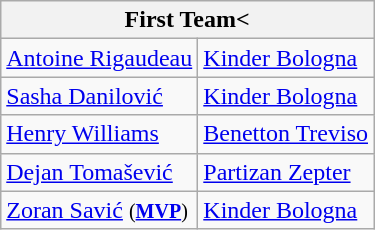<table | class="wikitable">
<tr>
<th colspan=2>First Team<</th>
</tr>
<tr>
<td> <a href='#'>Antoine Rigaudeau</a></td>
<td> <a href='#'>Kinder Bologna</a></td>
</tr>
<tr>
<td> <a href='#'>Sasha Danilović</a></td>
<td> <a href='#'>Kinder Bologna</a></td>
</tr>
<tr>
<td> <a href='#'>Henry Williams</a></td>
<td> <a href='#'>Benetton Treviso</a></td>
</tr>
<tr>
<td> <a href='#'>Dejan Tomašević</a></td>
<td> <a href='#'>Partizan Zepter</a></td>
</tr>
<tr>
<td> <a href='#'>Zoran Savić</a> <small>(<strong><a href='#'>MVP</a></strong>)</small></td>
<td> <a href='#'>Kinder Bologna</a></td>
</tr>
</table>
